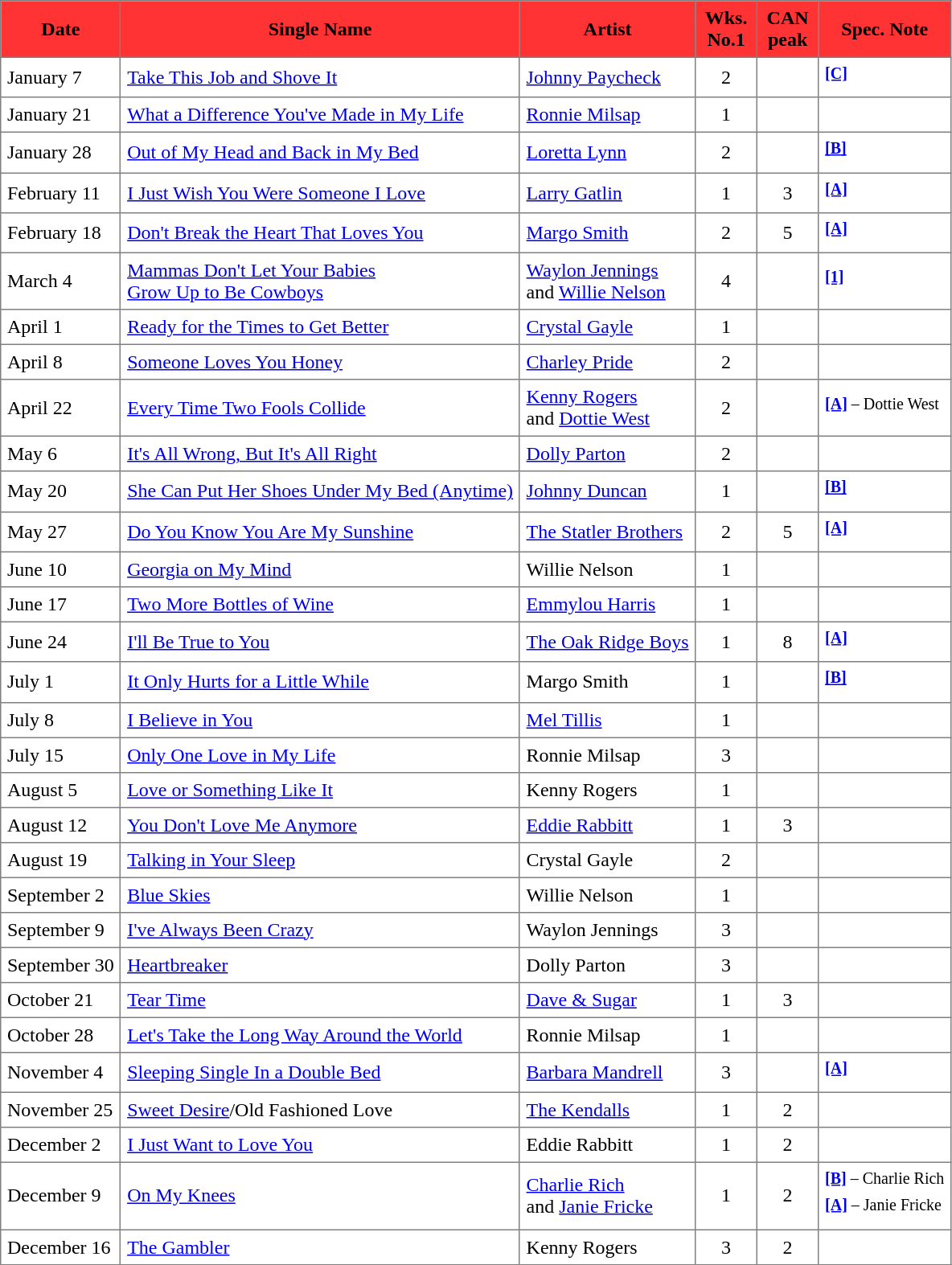<table border="1" cellpadding="5" cellspacing="1" style="border-collapse: collapse">
<tr style="background:#FF3333">
<th>Date</th>
<th>Single Name</th>
<th>Artist</th>
<th width="40">Wks. No.1</th>
<th width="40">CAN peak</th>
<th>Spec. Note</th>
</tr>
<tr>
<td>January 7</td>
<td><a href='#'>Take This Job and Shove It</a></td>
<td><a href='#'>Johnny Paycheck</a></td>
<td align="center">2</td>
<td></td>
<td><sup><a href='#'><strong>[C]</strong></a></sup></td>
</tr>
<tr>
<td>January 21</td>
<td><a href='#'>What a Difference You've Made in My Life</a></td>
<td><a href='#'>Ronnie Milsap</a></td>
<td align="center">1</td>
<td></td>
<td></td>
</tr>
<tr>
<td>January 28</td>
<td><a href='#'>Out of My Head and Back in My Bed</a></td>
<td><a href='#'>Loretta Lynn</a></td>
<td align="center">2</td>
<td></td>
<td><sup><a href='#'><strong>[B]</strong></a></sup></td>
</tr>
<tr>
<td>February 11</td>
<td><a href='#'>I Just Wish You Were Someone I Love</a></td>
<td><a href='#'>Larry Gatlin</a></td>
<td align="center">1</td>
<td align="center">3</td>
<td><sup><a href='#'><strong>[A]</strong></a></sup></td>
</tr>
<tr>
<td>February 18</td>
<td><a href='#'>Don't Break the Heart That Loves You</a></td>
<td><a href='#'>Margo Smith</a></td>
<td align="center">2</td>
<td align="center">5</td>
<td><sup><a href='#'><strong>[A]</strong></a></sup></td>
</tr>
<tr>
<td>March 4</td>
<td><a href='#'>Mammas Don't Let Your Babies<br>Grow Up to Be Cowboys</a></td>
<td><a href='#'>Waylon Jennings</a><br>and <a href='#'>Willie Nelson</a></td>
<td align="center">4</td>
<td></td>
<td><sup><a href='#'><strong>[1]</strong></a></sup></td>
</tr>
<tr>
<td>April 1</td>
<td><a href='#'>Ready for the Times to Get Better</a></td>
<td><a href='#'>Crystal Gayle</a></td>
<td align="center">1</td>
<td></td>
<td></td>
</tr>
<tr>
<td>April 8</td>
<td><a href='#'>Someone Loves You Honey</a></td>
<td><a href='#'>Charley Pride</a></td>
<td align="center">2</td>
<td></td>
<td></td>
</tr>
<tr>
<td>April 22</td>
<td><a href='#'>Every Time Two Fools Collide</a></td>
<td><a href='#'>Kenny Rogers</a><br>and <a href='#'>Dottie West</a></td>
<td align="center">2</td>
<td></td>
<td><sup><a href='#'><strong>[A]</strong></a> – Dottie West</sup></td>
</tr>
<tr>
<td>May 6</td>
<td><a href='#'>It's All Wrong, But It's All Right</a></td>
<td><a href='#'>Dolly Parton</a></td>
<td align="center">2</td>
<td></td>
<td></td>
</tr>
<tr>
<td>May 20</td>
<td><a href='#'>She Can Put Her Shoes Under My Bed (Anytime)</a></td>
<td><a href='#'>Johnny Duncan</a></td>
<td align="center">1</td>
<td></td>
<td><sup><a href='#'><strong>[B]</strong></a></sup></td>
</tr>
<tr>
<td>May 27</td>
<td><a href='#'>Do You Know You Are My Sunshine</a></td>
<td><a href='#'>The Statler Brothers</a></td>
<td align="center">2</td>
<td align="center">5</td>
<td><sup><a href='#'><strong>[A]</strong></a></sup></td>
</tr>
<tr>
<td>June 10</td>
<td><a href='#'>Georgia on My Mind</a></td>
<td>Willie Nelson</td>
<td align="center">1</td>
<td></td>
<td></td>
</tr>
<tr>
<td>June 17</td>
<td><a href='#'>Two More Bottles of Wine</a></td>
<td><a href='#'>Emmylou Harris</a></td>
<td align="center">1</td>
<td></td>
<td></td>
</tr>
<tr>
<td>June 24</td>
<td><a href='#'>I'll Be True to You</a></td>
<td><a href='#'>The Oak Ridge Boys</a></td>
<td align="center">1</td>
<td align="center">8</td>
<td><sup><a href='#'><strong>[A]</strong></a></sup></td>
</tr>
<tr>
<td>July 1</td>
<td><a href='#'>It Only Hurts for a Little While</a></td>
<td>Margo Smith</td>
<td align="center">1</td>
<td></td>
<td><sup><a href='#'><strong>[B]</strong></a></sup></td>
</tr>
<tr>
<td>July 8</td>
<td><a href='#'>I Believe in You</a></td>
<td><a href='#'>Mel Tillis</a></td>
<td align="center">1</td>
<td></td>
<td></td>
</tr>
<tr>
<td>July 15</td>
<td><a href='#'>Only One Love in My Life</a></td>
<td>Ronnie Milsap</td>
<td align="center">3</td>
<td></td>
<td></td>
</tr>
<tr>
<td>August 5</td>
<td><a href='#'>Love or Something Like It</a></td>
<td>Kenny Rogers</td>
<td align="center">1</td>
<td></td>
<td></td>
</tr>
<tr>
<td>August 12</td>
<td><a href='#'>You Don't Love Me Anymore</a></td>
<td><a href='#'>Eddie Rabbitt</a></td>
<td align="center">1</td>
<td align="center">3</td>
<td></td>
</tr>
<tr>
<td>August 19</td>
<td><a href='#'>Talking in Your Sleep</a></td>
<td>Crystal Gayle</td>
<td align="center">2</td>
<td></td>
<td></td>
</tr>
<tr>
<td>September 2</td>
<td><a href='#'>Blue Skies</a></td>
<td>Willie Nelson</td>
<td align="center">1</td>
<td></td>
<td></td>
</tr>
<tr>
<td>September 9</td>
<td><a href='#'>I've Always Been Crazy</a></td>
<td>Waylon Jennings</td>
<td align="center">3</td>
<td></td>
<td></td>
</tr>
<tr>
<td>September 30</td>
<td><a href='#'>Heartbreaker</a></td>
<td>Dolly Parton</td>
<td align="center">3</td>
<td></td>
<td></td>
</tr>
<tr>
<td>October 21</td>
<td><a href='#'>Tear Time</a></td>
<td><a href='#'>Dave & Sugar</a></td>
<td align="center">1</td>
<td align="center">3</td>
<td></td>
</tr>
<tr>
<td>October 28</td>
<td><a href='#'>Let's Take the Long Way Around the World</a></td>
<td>Ronnie Milsap</td>
<td align="center">1</td>
<td></td>
<td></td>
</tr>
<tr>
<td>November 4</td>
<td><a href='#'>Sleeping Single In a Double Bed</a></td>
<td><a href='#'>Barbara Mandrell</a></td>
<td align="center">3</td>
<td></td>
<td><sup><a href='#'><strong>[A]</strong></a></sup></td>
</tr>
<tr>
<td>November 25</td>
<td><a href='#'>Sweet Desire</a>/Old Fashioned Love</td>
<td><a href='#'>The Kendalls</a></td>
<td align="center">1</td>
<td align="center">2</td>
<td></td>
</tr>
<tr>
<td>December 2</td>
<td><a href='#'>I Just Want to Love You</a></td>
<td>Eddie Rabbitt</td>
<td align="center">1</td>
<td align="center">2</td>
<td></td>
</tr>
<tr>
<td>December 9</td>
<td><a href='#'>On My Knees</a></td>
<td><a href='#'>Charlie Rich</a><br>and <a href='#'>Janie Fricke</a></td>
<td align="center">1</td>
<td align="center">2</td>
<td><sup><a href='#'><strong>[B]</strong></a> – Charlie Rich</sup><br><sup><a href='#'><strong>[A]</strong></a> – Janie Fricke</sup></td>
</tr>
<tr>
<td>December 16</td>
<td><a href='#'>The Gambler</a></td>
<td>Kenny Rogers</td>
<td align="center">3</td>
<td align="center">2</td>
<td></td>
</tr>
<tr>
</tr>
</table>
